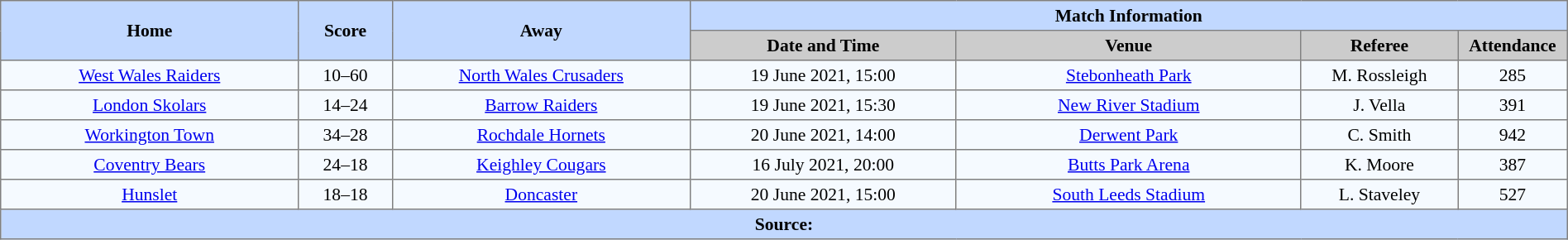<table border=1 style="border-collapse:collapse; font-size:90%; text-align:center;" cellpadding=3 cellspacing=0 width=100%>
<tr style="background:#C1D8ff;">
<th scope="col" rowspan=2 width=19%>Home</th>
<th scope="col" rowspan=2 width=6%>Score</th>
<th scope="col" rowspan=2 width=19%>Away</th>
<th colspan=4>Match Information</th>
</tr>
<tr style="background:#CCCCCC;">
<th scope="col" width=17%>Date and Time</th>
<th scope="col" width=22%>Venue</th>
<th scope="col" width=10%>Referee</th>
<th scope="col" width=7%>Attendance</th>
</tr>
<tr style="background:#F5FAFF;">
<td> <a href='#'>West Wales Raiders</a></td>
<td>10–60</td>
<td> <a href='#'>North Wales Crusaders</a></td>
<td>19 June 2021, 15:00</td>
<td><a href='#'>Stebonheath Park</a></td>
<td>M. Rossleigh</td>
<td>285</td>
</tr>
<tr style="background:#F5FAFF;">
<td> <a href='#'>London Skolars</a></td>
<td>14–24</td>
<td> <a href='#'>Barrow Raiders</a></td>
<td>19 June 2021, 15:30</td>
<td><a href='#'>New River Stadium</a></td>
<td>J. Vella</td>
<td>391</td>
</tr>
<tr style="background:#F5FAFF;">
<td> <a href='#'>Workington Town</a></td>
<td>34–28</td>
<td> <a href='#'>Rochdale Hornets</a></td>
<td>20 June 2021, 14:00</td>
<td><a href='#'>Derwent Park</a></td>
<td>C. Smith</td>
<td>942</td>
</tr>
<tr style="background:#F5FAFF;">
<td> <a href='#'>Coventry Bears</a></td>
<td>24–18</td>
<td> <a href='#'>Keighley Cougars</a></td>
<td>16 July 2021, 20:00</td>
<td><a href='#'>Butts Park Arena</a></td>
<td>K. Moore</td>
<td>387</td>
</tr>
<tr style="background:#F5FAFF;">
<td> <a href='#'>Hunslet</a></td>
<td>18–18</td>
<td> <a href='#'>Doncaster</a></td>
<td>20 June 2021, 15:00</td>
<td><a href='#'>South Leeds Stadium</a></td>
<td>L. Staveley</td>
<td>527</td>
</tr>
<tr style="background:#c1d8ff;">
<th colspan=7>Source:</th>
</tr>
</table>
